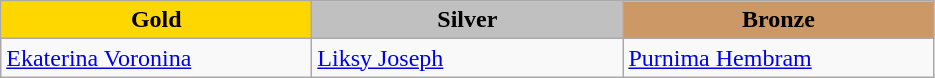<table class="wikitable" style="text-align:left">
<tr align="center">
<td width=200 bgcolor=gold><strong>Gold</strong></td>
<td width=200 bgcolor=silver><strong>Silver</strong></td>
<td width=200 bgcolor=CC9966><strong>Bronze</strong></td>
</tr>
<tr>
<td><a href='#'>Ekaterina Voronina</a><br><em></em></td>
<td><a href='#'>Liksy Joseph</a><br><em></em></td>
<td><a href='#'>Purnima Hembram</a><br><em></em></td>
</tr>
</table>
